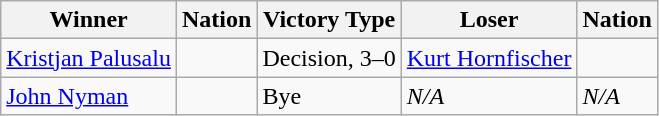<table class="wikitable sortable" style="text-align:left;">
<tr>
<th>Winner</th>
<th>Nation</th>
<th>Victory Type</th>
<th>Loser</th>
<th>Nation</th>
</tr>
<tr>
<td><a href='#'>Kristjan Palusalu</a></td>
<td></td>
<td>Decision, 3–0</td>
<td><a href='#'>Kurt Hornfischer</a></td>
<td></td>
</tr>
<tr>
<td><a href='#'>John Nyman</a></td>
<td></td>
<td>Bye</td>
<td><em>N/A</em></td>
<td><em>N/A</em></td>
</tr>
</table>
